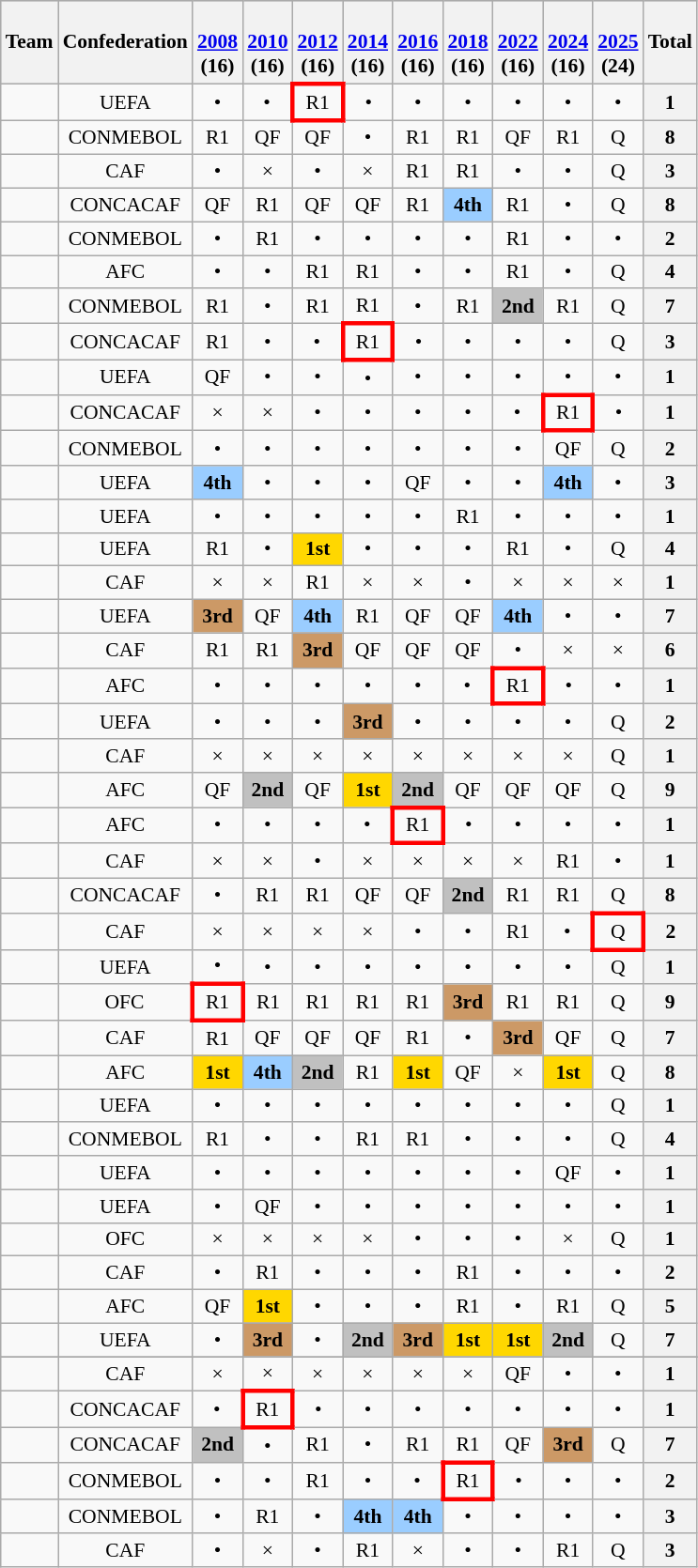<table class="wikitable"  style="text-align:center; font-size:90%">
<tr style="background:#cccccc;" align=center>
<th>Team</th>
<th>Confederation</th>
<th><br><a href='#'>2008</a><br>(16)</th>
<th><br><a href='#'>2010</a><br>(16)</th>
<th><br><a href='#'>2012</a><br>(16)</th>
<th><br><a href='#'>2014</a><br>(16)</th>
<th><br><a href='#'>2016</a><br>(16)</th>
<th><br><a href='#'>2018</a><br>(16)</th>
<th><br><a href='#'>2022</a><br>(16)</th>
<th><br><a href='#'>2024</a><br>(16)</th>
<th><br><a href='#'>2025</a><br>(24)</th>
<th>Total</th>
</tr>
<tr align=center>
<td align=left></td>
<td>UEFA</td>
<td>•</td>
<td>•</td>
<td style="border: 3px solid red">R1</td>
<td>•</td>
<td>•</td>
<td>•</td>
<td>•</td>
<td>•</td>
<td>•</td>
<th>1</th>
</tr>
<tr align=center>
<td align=left></td>
<td>CONMEBOL</td>
<td>R1</td>
<td>QF</td>
<td>QF</td>
<td>•</td>
<td>R1</td>
<td>R1</td>
<td>QF</td>
<td>R1</td>
<td>Q</td>
<th>8</th>
</tr>
<tr align=center>
<td align=left></td>
<td>CAF</td>
<td>•</td>
<td>×</td>
<td>•</td>
<td>×</td>
<td>R1</td>
<td>R1</td>
<td>•</td>
<td>•</td>
<td>Q</td>
<th>3</th>
</tr>
<tr align=center>
<td align=left></td>
<td>CONCACAF</td>
<td>QF</td>
<td>R1</td>
<td>QF</td>
<td>QF</td>
<td>R1</td>
<td bgcolor=#9acdff><strong>4th</strong></td>
<td>R1</td>
<td>•</td>
<td>Q</td>
<th>8</th>
</tr>
<tr align=center>
<td align=left></td>
<td>CONMEBOL</td>
<td>•</td>
<td>R1</td>
<td>•</td>
<td>•</td>
<td>•</td>
<td>•</td>
<td>R1</td>
<td>•</td>
<td>•</td>
<th>2</th>
</tr>
<tr align=center>
<td align=left></td>
<td>AFC</td>
<td>•</td>
<td>•</td>
<td>R1</td>
<td>R1</td>
<td>•</td>
<td>•</td>
<td>R1</td>
<td>•</td>
<td>Q</td>
<th>4</th>
</tr>
<tr align=center>
<td align=left></td>
<td>CONMEBOL</td>
<td>R1</td>
<td>•</td>
<td>R1</td>
<td>R1</td>
<td>•</td>
<td>R1</td>
<td bgcolor=silver><strong>2nd</strong></td>
<td>R1</td>
<td>Q</td>
<th>7</th>
</tr>
<tr align=center>
<td align=left></td>
<td>CONCACAF</td>
<td>R1</td>
<td>•</td>
<td>•</td>
<td style="border: 3px solid red">R1</td>
<td>•</td>
<td>•</td>
<td>•</td>
<td>•</td>
<td>Q</td>
<th>3</th>
</tr>
<tr align=center>
<td align=left></td>
<td>UEFA</td>
<td>QF</td>
<td>•</td>
<td>•</td>
<td>•</td>
<td>•</td>
<td>•</td>
<td>•</td>
<td>•</td>
<td>•</td>
<th>1</th>
</tr>
<tr align=center>
<td align=left></td>
<td>CONCACAF</td>
<td>×</td>
<td>×</td>
<td>•</td>
<td>•</td>
<td>•</td>
<td>•</td>
<td>•</td>
<td style="border: 3px solid red">R1</td>
<td>•</td>
<th>1</th>
</tr>
<tr align=center>
<td align=left></td>
<td>CONMEBOL</td>
<td>•</td>
<td>•</td>
<td>•</td>
<td>•</td>
<td>•</td>
<td>•</td>
<td>•</td>
<td>QF</td>
<td>Q</td>
<th>2</th>
</tr>
<tr align=center>
<td align=left></td>
<td>UEFA</td>
<td bgcolor=#9acdff><strong>4th</strong></td>
<td>•</td>
<td>•</td>
<td>•</td>
<td>QF</td>
<td>•</td>
<td>•</td>
<td bgcolor=#9acdff><strong>4th</strong></td>
<td>•</td>
<th>3</th>
</tr>
<tr align=center>
<td align=left></td>
<td>UEFA</td>
<td>•</td>
<td>•</td>
<td>•</td>
<td>•</td>
<td>•</td>
<td>R1</td>
<td>•</td>
<td>•</td>
<td>•</td>
<th>1</th>
</tr>
<tr align=center>
<td align=left></td>
<td>UEFA</td>
<td>R1</td>
<td>•</td>
<td bgcolor=gold><strong>1st</strong></td>
<td>•</td>
<td>•</td>
<td>•</td>
<td>R1</td>
<td>•</td>
<td>Q</td>
<th>4</th>
</tr>
<tr align=center>
<td align=left></td>
<td>CAF</td>
<td>×</td>
<td>×</td>
<td>R1</td>
<td>×</td>
<td>×</td>
<td>•</td>
<td>×</td>
<td>×</td>
<td>×</td>
<th>1</th>
</tr>
<tr align=center>
<td align=left></td>
<td>UEFA</td>
<td bgcolor=#cc9966><strong>3rd</strong></td>
<td>QF</td>
<td bgcolor=#9acdff><strong>4th</strong></td>
<td>R1</td>
<td>QF</td>
<td>QF</td>
<td bgcolor=#9acdff><strong>4th</strong></td>
<td>•</td>
<td>•</td>
<th>7</th>
</tr>
<tr align=center>
<td align=left></td>
<td>CAF</td>
<td>R1</td>
<td>R1</td>
<td bgcolor=#cc9966><strong>3rd</strong></td>
<td>QF</td>
<td>QF</td>
<td>QF</td>
<td>•</td>
<td>×</td>
<td>×</td>
<th>6</th>
</tr>
<tr align=center>
<td align=left></td>
<td>AFC</td>
<td>•</td>
<td>•</td>
<td>•</td>
<td>•</td>
<td>•</td>
<td>•</td>
<td style="border: 3px solid red">R1</td>
<td>•</td>
<td>•</td>
<th>1</th>
</tr>
<tr align=center>
<td align=left></td>
<td>UEFA</td>
<td>•</td>
<td>•</td>
<td>•</td>
<td bgcolor=#cc9966><strong>3rd</strong></td>
<td>•</td>
<td>•</td>
<td>•</td>
<td>•</td>
<td>Q</td>
<th>2</th>
</tr>
<tr align=center>
<td align=left></td>
<td>CAF</td>
<td>×</td>
<td>×</td>
<td>×</td>
<td>×</td>
<td>×</td>
<td>×</td>
<td>×</td>
<td>×</td>
<td>Q</td>
<th>1</th>
</tr>
<tr align=center>
<td align=left></td>
<td>AFC</td>
<td>QF</td>
<td bgcolor=silver><strong>2nd</strong></td>
<td>QF</td>
<td bgcolor=gold><strong>1st</strong></td>
<td bgcolor=silver><strong>2nd</strong></td>
<td>QF</td>
<td>QF</td>
<td>QF</td>
<td>Q</td>
<th>9</th>
</tr>
<tr align=center>
<td align=left></td>
<td>AFC</td>
<td>•</td>
<td>•</td>
<td>•</td>
<td>•</td>
<td style="border: 3px solid red">R1</td>
<td>•</td>
<td>•</td>
<td>•</td>
<td>•</td>
<th>1</th>
</tr>
<tr align=center>
<td align=left></td>
<td>CAF</td>
<td>×</td>
<td>×</td>
<td>•</td>
<td>×</td>
<td>×</td>
<td>×</td>
<td>×</td>
<td>R1</td>
<td>•</td>
<th>1</th>
</tr>
<tr align=center>
<td align=left></td>
<td>CONCACAF</td>
<td>•</td>
<td>R1</td>
<td>R1</td>
<td>QF</td>
<td>QF</td>
<td bgcolor=silver><strong>2nd</strong></td>
<td>R1</td>
<td>R1</td>
<td>Q</td>
<th>8</th>
</tr>
<tr align=center>
<td align=left></td>
<td>CAF</td>
<td>×</td>
<td>×</td>
<td>×</td>
<td>×</td>
<td>•</td>
<td>•</td>
<td>R1</td>
<td>•</td>
<td style="border: 3px solid red">Q</td>
<th>2</th>
</tr>
<tr align=center>
<td align=left></td>
<td>UEFA</td>
<td>•</td>
<td>•</td>
<td>•</td>
<td>•</td>
<td>•</td>
<td>•</td>
<td>•</td>
<td>•</td>
<td>Q</td>
<th>1</th>
</tr>
<tr align=center>
<td align=left></td>
<td>OFC</td>
<td style="border: 3px solid red">R1</td>
<td>R1</td>
<td>R1</td>
<td>R1</td>
<td>R1</td>
<td bgcolor=#cc9966><strong>3rd</strong></td>
<td>R1</td>
<td>R1</td>
<td>Q</td>
<th>9</th>
</tr>
<tr align=center>
<td align=left></td>
<td>CAF</td>
<td>R1</td>
<td>QF</td>
<td>QF</td>
<td>QF</td>
<td>R1</td>
<td>•</td>
<td bgcolor=#cc9966><strong>3rd</strong></td>
<td>QF</td>
<td>Q</td>
<th>7</th>
</tr>
<tr align=center>
<td align=left></td>
<td>AFC</td>
<td bgcolor=gold><strong>1st</strong></td>
<td bgcolor=#9acdff><strong>4th</strong></td>
<td bgcolor=silver><strong>2nd</strong></td>
<td>R1</td>
<td bgcolor=gold><strong>1st</strong></td>
<td>QF</td>
<td>×</td>
<td bgcolor=gold><strong>1st</strong></td>
<td>Q</td>
<th>8</th>
</tr>
<tr align=center>
<td align=left></td>
<td>UEFA</td>
<td>•</td>
<td>•</td>
<td>•</td>
<td>•</td>
<td>•</td>
<td>•</td>
<td>•</td>
<td>•</td>
<td>Q</td>
<th>1</th>
</tr>
<tr align=center>
<td align=left></td>
<td>CONMEBOL</td>
<td>R1</td>
<td>•</td>
<td>•</td>
<td>R1</td>
<td>R1</td>
<td>•</td>
<td>•</td>
<td>•</td>
<td>Q</td>
<th>4</th>
</tr>
<tr align=center>
<td align=left></td>
<td>UEFA</td>
<td>•</td>
<td>•</td>
<td>•</td>
<td>•</td>
<td>•</td>
<td>•</td>
<td>•</td>
<td>QF</td>
<td>•</td>
<th>1</th>
</tr>
<tr align=center>
<td align=left></td>
<td>UEFA</td>
<td>•</td>
<td>QF</td>
<td>•</td>
<td>•</td>
<td>•</td>
<td>•</td>
<td>•</td>
<td>•</td>
<td>•</td>
<th>1</th>
</tr>
<tr align=center>
<td align=left></td>
<td>OFC</td>
<td>×</td>
<td>×</td>
<td>×</td>
<td>×</td>
<td>•</td>
<td>•</td>
<td>•</td>
<td>×</td>
<td>Q</td>
<th>1</th>
</tr>
<tr align=center>
<td align=left></td>
<td>CAF</td>
<td>•</td>
<td>R1</td>
<td>•</td>
<td>•</td>
<td>•</td>
<td>R1</td>
<td>•</td>
<td>•</td>
<td>•</td>
<th>2</th>
</tr>
<tr align=center>
<td align=left></td>
<td>AFC</td>
<td>QF</td>
<td bgcolor=gold><strong>1st</strong></td>
<td>•</td>
<td>•</td>
<td>•</td>
<td>R1</td>
<td>•</td>
<td>R1</td>
<td>Q</td>
<th>5</th>
</tr>
<tr align=center>
<td align=left></td>
<td>UEFA</td>
<td>•</td>
<td bgcolor=#cc9966><strong>3rd</strong></td>
<td>•</td>
<td bgcolor=silver><strong>2nd</strong></td>
<td bgcolor=#cc9966><strong>3rd</strong></td>
<td bgcolor=gold><strong>1st</strong></td>
<td bgcolor=gold><strong>1st</strong></td>
<td bgcolor=silver><strong>2nd</strong></td>
<td>Q</td>
<th>7</th>
</tr>
<tr align=center>
</tr>
<tr align=center>
<td align=left></td>
<td>CAF</td>
<td>×</td>
<td>×</td>
<td>×</td>
<td>×</td>
<td>×</td>
<td>×</td>
<td>QF</td>
<td>•</td>
<td>•</td>
<th>1</th>
</tr>
<tr align=center>
<td align=left></td>
<td>CONCACAF</td>
<td>•</td>
<td style="border: 3px solid red">R1</td>
<td>•</td>
<td>•</td>
<td>•</td>
<td>•</td>
<td>•</td>
<td>•</td>
<td>•</td>
<th>1</th>
</tr>
<tr align=center>
<td align=left></td>
<td>CONCACAF</td>
<td bgcolor=silver><strong>2nd</strong></td>
<td>•</td>
<td>R1</td>
<td>•</td>
<td>R1</td>
<td>R1</td>
<td>QF</td>
<td bgcolor=#cc9966><strong>3rd</strong></td>
<td>Q</td>
<th>7</th>
</tr>
<tr align=center>
<td align=left></td>
<td>CONMEBOL</td>
<td>•</td>
<td>•</td>
<td>R1</td>
<td>•</td>
<td>•</td>
<td style="border: 3px solid red">R1</td>
<td>•</td>
<td>•</td>
<td>•</td>
<th>2</th>
</tr>
<tr align=center>
<td align=left></td>
<td>CONMEBOL</td>
<td>•</td>
<td>R1</td>
<td>•</td>
<td bgcolor=#9acdff><strong>4th</strong></td>
<td bgcolor=#9acdff><strong>4th</strong></td>
<td>•</td>
<td>•</td>
<td>•</td>
<td>•</td>
<th>3</th>
</tr>
<tr align=center>
<td align=left></td>
<td>CAF</td>
<td>•</td>
<td>×</td>
<td>•</td>
<td>R1</td>
<td>×</td>
<td>•</td>
<td>•</td>
<td>R1</td>
<td>Q</td>
<th>3</th>
</tr>
</table>
